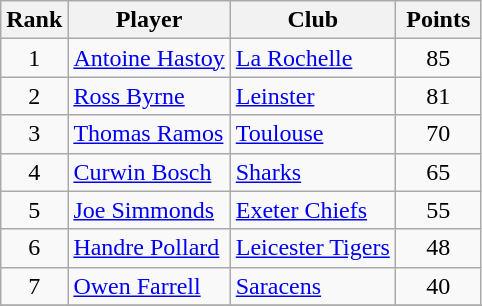<table class="wikitable" style="text-align:center">
<tr>
<th>Rank</th>
<th>Player</th>
<th>Club</th>
<th style="width:50px;">Points</th>
</tr>
<tr>
<td>1</td>
<td align=left> <a href='#'>Antoine Hastoy</a></td>
<td align=left> <a href='#'>La Rochelle</a></td>
<td>85</td>
</tr>
<tr>
<td>2</td>
<td align=left> <a href='#'>Ross Byrne</a></td>
<td align=left> <a href='#'>Leinster</a></td>
<td>81</td>
</tr>
<tr>
<td>3</td>
<td align=left> <a href='#'>Thomas Ramos</a></td>
<td align=left> <a href='#'>Toulouse</a></td>
<td>70</td>
</tr>
<tr>
<td>4</td>
<td align=left> <a href='#'>Curwin Bosch</a></td>
<td align=left> <a href='#'>Sharks</a></td>
<td>65</td>
</tr>
<tr>
<td>5</td>
<td align=left> <a href='#'>Joe Simmonds</a></td>
<td align=left> <a href='#'>Exeter Chiefs</a></td>
<td>55</td>
</tr>
<tr>
<td>6</td>
<td align=left> <a href='#'>Handre Pollard</a></td>
<td align=left> <a href='#'>Leicester Tigers</a></td>
<td>48</td>
</tr>
<tr>
<td>7</td>
<td align=left> <a href='#'>Owen Farrell</a></td>
<td align=left> <a href='#'>Saracens</a></td>
<td>40</td>
</tr>
<tr>
</tr>
</table>
